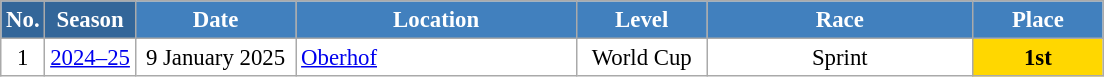<table class="wikitable sortable" style="font-size:95%; text-align:center; border:grey solid 1px; border-collapse:collapse; background:#ffffff;">
<tr style="background:#efefef;">
<th style="background-color:#369; color:white;">No.</th>
<th style="background-color:#369; color:white;">Season</th>
<th style="background-color:#4180be; color:white; width:100px;">Date</th>
<th style="background-color:#4180be; color:white; width:180px;">Location</th>
<th style="background-color:#4180be; color:white; width:80px;">Level</th>
<th style="background-color:#4180be; color:white; width:170px;">Race</th>
<th style="background-color:#4180be; color:white; width:80px;">Place</th>
</tr>
<tr>
<td>1</td>
<td><a href='#'>2024–25</a></td>
<td>9 January 2025</td>
<td align=left> <a href='#'>Oberhof</a></td>
<td>World Cup</td>
<td>Sprint</td>
<td align=center bgcolor="gold"><strong>1st</strong></td>
</tr>
</table>
